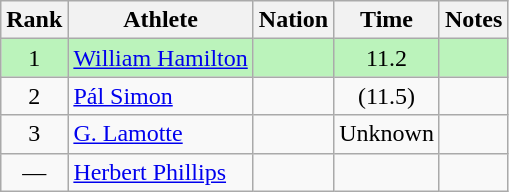<table class="wikitable sortable" style="text-align:center">
<tr>
<th>Rank</th>
<th>Athlete</th>
<th>Nation</th>
<th>Time</th>
<th>Notes</th>
</tr>
<tr style="background:#bbf3bb;">
<td>1</td>
<td align=left><a href='#'>William Hamilton</a></td>
<td align=left></td>
<td>11.2</td>
<td></td>
</tr>
<tr>
<td>2</td>
<td align=left><a href='#'>Pál Simon</a></td>
<td align=left></td>
<td>(11.5)</td>
<td></td>
</tr>
<tr>
<td>3</td>
<td align=left><a href='#'>G. Lamotte</a></td>
<td align=left></td>
<td>Unknown</td>
<td></td>
</tr>
<tr>
<td>—</td>
<td align=left><a href='#'>Herbert Phillips</a></td>
<td align=left></td>
<td></td>
<td></td>
</tr>
</table>
